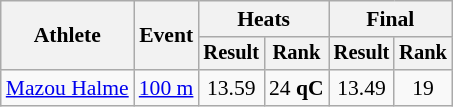<table class="wikitable" style="font-size:90%">
<tr>
<th rowspan=2>Athlete</th>
<th rowspan=2>Event</th>
<th colspan=2>Heats</th>
<th colspan=2>Final</th>
</tr>
<tr style="font-size:95%">
<th>Result</th>
<th>Rank</th>
<th>Result</th>
<th>Rank</th>
</tr>
<tr align=center>
<td align=left><a href='#'>Mazou Halme</a></td>
<td align=left><a href='#'>100 m</a></td>
<td>13.59</td>
<td>24 <strong>qC</strong></td>
<td>13.49</td>
<td>19</td>
</tr>
</table>
